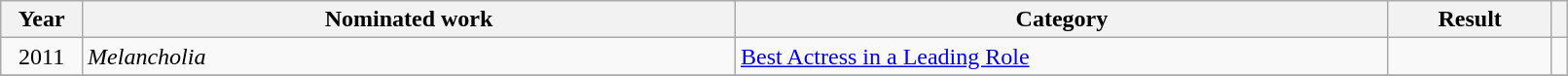<table class="wikitable" style="width:85%;">
<tr>
<th width=5%>Year</th>
<th style="width:40%;">Nominated work</th>
<th style="width:40%;">Category</th>
<th style="width:10%;">Result</th>
<th width=1%></th>
</tr>
<tr>
<td style="text-align:center;">2011</td>
<td><em>Melancholia</em></td>
<td><a href='#'>Best Actress in a Leading Role</a></td>
<td></td>
<td style="text-align:center;"></td>
</tr>
<tr>
</tr>
</table>
